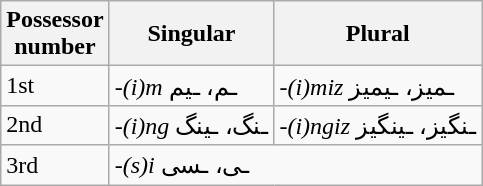<table class="wikitable">
<tr>
<th>Possessor<br>number</th>
<th>Singular</th>
<th>Plural</th>
</tr>
<tr>
<td>1st</td>
<td><em>-(i)m</em> ـم، ـیم</td>
<td><em>-(i)miz</em> ـمیز، ـیمیز</td>
</tr>
<tr>
<td>2nd</td>
<td><em>-(i)ng</em> ـنگ، ـینگ</td>
<td><em>-(i)ngiz</em> ـنگیز، ـینگیز</td>
</tr>
<tr>
<td>3rd</td>
<td colspan=2><em>-(s)i</em> ـی، ـسی</td>
</tr>
</table>
